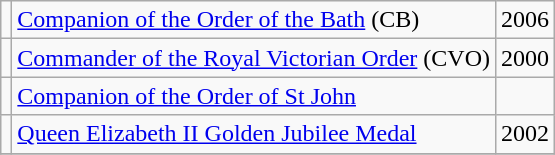<table class="wikitable">
<tr>
<td></td>
<td><a href='#'>Companion of the Order of the Bath</a> (CB)</td>
<td>2006</td>
</tr>
<tr>
<td></td>
<td><a href='#'>Commander of the Royal Victorian Order</a> (CVO)</td>
<td>2000</td>
</tr>
<tr>
<td></td>
<td><a href='#'>Companion of the Order of St John</a></td>
<td></td>
</tr>
<tr>
<td></td>
<td><a href='#'>Queen Elizabeth II Golden Jubilee Medal</a></td>
<td>2002</td>
</tr>
<tr>
</tr>
</table>
